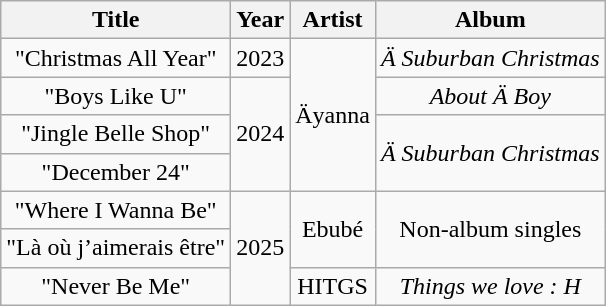<table class="wikitable plainrowheaders" style="text-align:center;">
<tr>
<th>Title</th>
<th>Year</th>
<th>Artist</th>
<th>Album</th>
</tr>
<tr>
<td>"Christmas All Year"</td>
<td>2023</td>
<td rowspan="4">Äyanna</td>
<td><em>Ä Suburban Christmas</em></td>
</tr>
<tr>
<td>"Boys Like U"</td>
<td rowspan="3">2024</td>
<td><em>About Ä Boy</em></td>
</tr>
<tr>
<td>"Jingle Belle Shop"</td>
<td rowspan="2"><em>Ä Suburban Christmas</em></td>
</tr>
<tr>
<td>"December 24"</td>
</tr>
<tr>
<td>"Where I Wanna Be"</td>
<td rowspan="3">2025</td>
<td rowspan="2">Ebubé</td>
<td rowspan="2">Non-album singles</td>
</tr>
<tr>
<td>"Là où j’aimerais être"</td>
</tr>
<tr>
<td>"Never Be Me"</td>
<td>HITGS</td>
<td><em>Things we love : H</em></td>
</tr>
</table>
